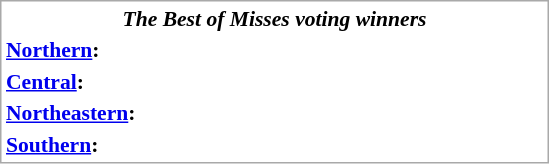<table style="border-spacing: 2px; border: 1px solid darkgray; font-size: 90%;">
<tr>
<td colspan="3" width="200px" align="center"><strong><em>The Best of Misses voting winners</em></strong></td>
</tr>
<tr>
<td width=100px><strong><a href='#'>Northern</a>:</strong></td>
<td width=125px></td>
<td width=125px></td>
</tr>
<tr>
<td><strong><a href='#'>Central</a>:</strong></td>
<td></td>
<td></td>
</tr>
<tr>
<td><strong><a href='#'>Northeastern</a>:</strong></td>
<td></td>
<td></td>
</tr>
<tr>
<td><strong><a href='#'>Southern</a>:</strong></td>
<td></td>
<td></td>
</tr>
</table>
